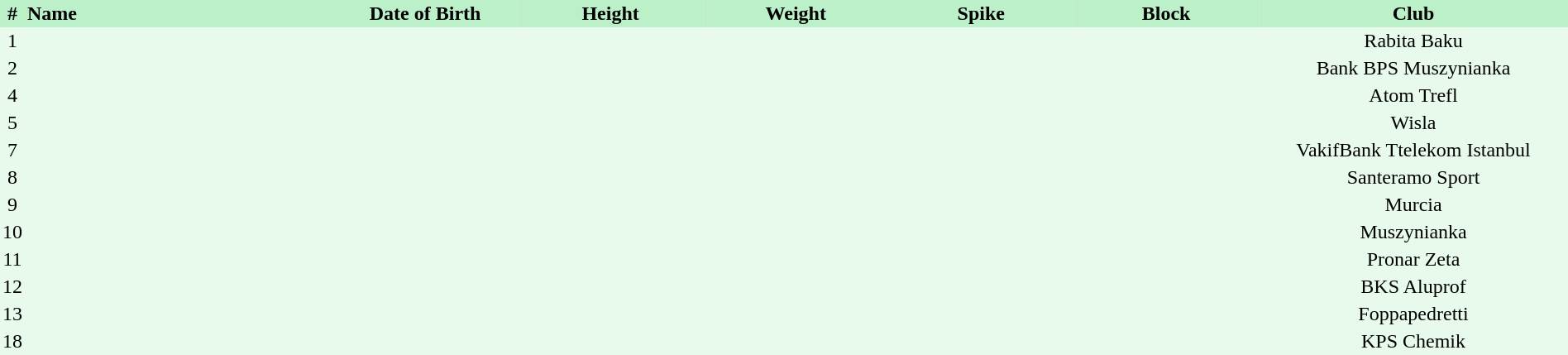<table border=0 cellpadding=2 cellspacing=0  |- bgcolor=#FFECCE style=text-align:center; font-size:90%; width=100%>
<tr bgcolor=#BBF0C9>
<th>#</th>
<th align=left width=20%>Name</th>
<th width=12%>Date of Birth</th>
<th width=12%>Height</th>
<th width=12%>Weight</th>
<th width=12%>Spike</th>
<th width=12%>Block</th>
<th width=20%>Club</th>
</tr>
<tr bgcolor=#E7FAEC>
<td>1</td>
<td align=left></td>
<td align=right></td>
<td></td>
<td></td>
<td></td>
<td></td>
<td>Rabita Baku</td>
</tr>
<tr bgcolor=#E7FAEC>
<td>2</td>
<td align=left></td>
<td align=right></td>
<td></td>
<td></td>
<td></td>
<td></td>
<td>Bank BPS Muszynianka</td>
</tr>
<tr bgcolor=#E7FAEC>
<td>4</td>
<td align=left></td>
<td align=right></td>
<td></td>
<td></td>
<td></td>
<td></td>
<td>Atom Trefl</td>
</tr>
<tr bgcolor=#E7FAEC>
<td>5</td>
<td align=left></td>
<td align=right></td>
<td></td>
<td></td>
<td></td>
<td></td>
<td>Wisla</td>
</tr>
<tr bgcolor=#E7FAEC>
<td>7</td>
<td align=left></td>
<td align=right></td>
<td></td>
<td></td>
<td></td>
<td></td>
<td>VakifBank Ttelekom Istanbul</td>
</tr>
<tr bgcolor=#E7FAEC>
<td>8</td>
<td align=left></td>
<td align=right></td>
<td></td>
<td></td>
<td></td>
<td></td>
<td>Santeramo Sport</td>
</tr>
<tr bgcolor=#E7FAEC>
<td>9</td>
<td align=left></td>
<td align=right></td>
<td></td>
<td></td>
<td></td>
<td></td>
<td>Murcia</td>
</tr>
<tr bgcolor=#E7FAEC>
<td>10</td>
<td align=left></td>
<td align=right></td>
<td></td>
<td></td>
<td></td>
<td></td>
<td>Muszynianka</td>
</tr>
<tr bgcolor=#E7FAEC>
<td>11</td>
<td align=left></td>
<td align=right></td>
<td></td>
<td></td>
<td></td>
<td></td>
<td>Pronar Zeta</td>
</tr>
<tr bgcolor=#E7FAEC>
<td>12</td>
<td align=left></td>
<td align=right></td>
<td></td>
<td></td>
<td></td>
<td></td>
<td>BKS Aluprof</td>
</tr>
<tr bgcolor=#E7FAEC>
<td>13</td>
<td align=left></td>
<td align=right></td>
<td></td>
<td></td>
<td></td>
<td></td>
<td>Foppapedretti</td>
</tr>
<tr bgcolor=#E7FAEC>
<td>18</td>
<td align=left></td>
<td align=right></td>
<td></td>
<td></td>
<td></td>
<td></td>
<td>KPS Chemik</td>
</tr>
</table>
